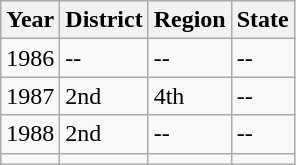<table class="wikitable">
<tr>
<th>Year</th>
<th>District</th>
<th>Region</th>
<th>State</th>
</tr>
<tr>
<td>1986</td>
<td>--</td>
<td>--</td>
<td>--</td>
</tr>
<tr>
<td>1987</td>
<td>2nd</td>
<td>4th</td>
<td>--</td>
</tr>
<tr>
<td>1988</td>
<td>2nd</td>
<td>--</td>
<td>--</td>
</tr>
<tr>
<td></td>
<td></td>
<td></td>
<td></td>
</tr>
</table>
